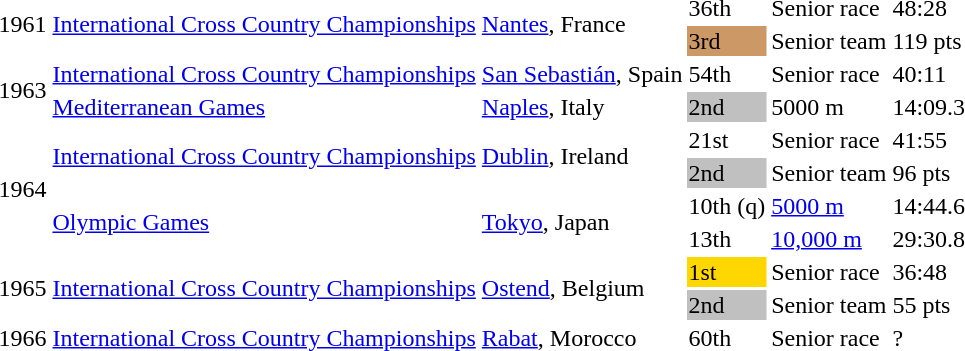<table>
<tr>
<td rowspan=2>1961</td>
<td rowspan=2><a href='#'>International Cross Country Championships</a></td>
<td rowspan=2><a href='#'>Nantes</a>, France</td>
<td>36th</td>
<td>Senior race</td>
<td>48:28</td>
</tr>
<tr>
<td bgcolor=cc9966>3rd</td>
<td>Senior team</td>
<td>119 pts</td>
</tr>
<tr>
<td rowspan=2>1963</td>
<td><a href='#'>International Cross Country Championships</a></td>
<td><a href='#'>San Sebastián</a>, Spain</td>
<td>54th</td>
<td>Senior race</td>
<td>40:11</td>
</tr>
<tr>
<td><a href='#'>Mediterranean Games</a></td>
<td><a href='#'>Naples</a>, Italy</td>
<td bgcolor=silver>2nd</td>
<td>5000 m</td>
<td>14:09.3</td>
</tr>
<tr>
<td rowspan=4>1964</td>
<td rowspan=2><a href='#'>International Cross Country Championships</a></td>
<td rowspan=2><a href='#'>Dublin</a>, Ireland</td>
<td>21st</td>
<td>Senior race</td>
<td>41:55</td>
</tr>
<tr>
<td bgcolor=silver>2nd</td>
<td>Senior team</td>
<td>96 pts</td>
</tr>
<tr>
<td rowspan=2><a href='#'>Olympic Games</a></td>
<td rowspan=2><a href='#'>Tokyo</a>, Japan</td>
<td>10th (q)</td>
<td><a href='#'>5000 m</a></td>
<td>14:44.6</td>
</tr>
<tr>
<td>13th</td>
<td><a href='#'>10,000 m</a></td>
<td>29:30.8</td>
</tr>
<tr>
<td rowspan=2>1965</td>
<td rowspan=2><a href='#'>International Cross Country Championships</a></td>
<td rowspan=2><a href='#'>Ostend</a>, Belgium</td>
<td bgcolor=gold>1st</td>
<td>Senior race</td>
<td>36:48</td>
</tr>
<tr>
<td bgcolor=silver>2nd</td>
<td>Senior team</td>
<td>55 pts</td>
</tr>
<tr>
<td>1966</td>
<td><a href='#'>International Cross Country Championships</a></td>
<td><a href='#'>Rabat</a>, Morocco</td>
<td>60th</td>
<td>Senior race</td>
<td>?</td>
</tr>
</table>
